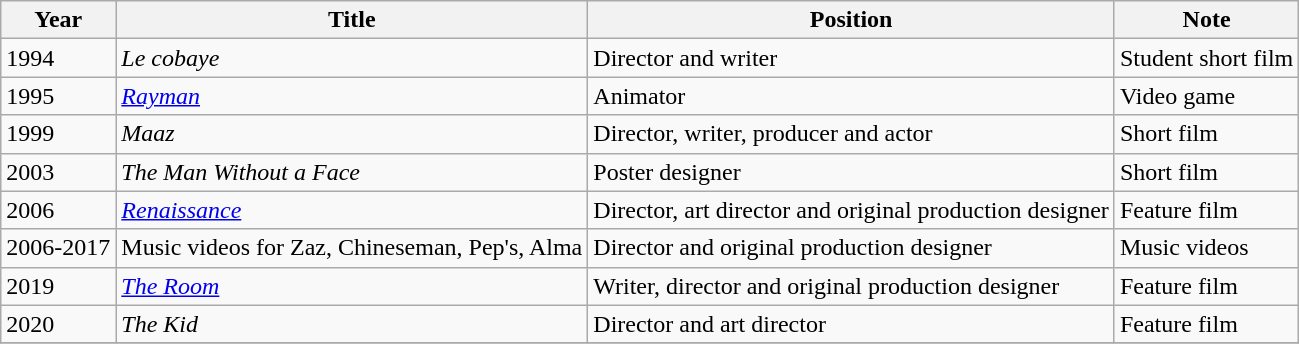<table class="wikitable">
<tr>
<th>Year</th>
<th>Title</th>
<th>Position</th>
<th>Note</th>
</tr>
<tr>
<td>1994</td>
<td><em>Le cobaye</em></td>
<td>Director and writer</td>
<td>Student short film</td>
</tr>
<tr>
<td>1995</td>
<td><em><a href='#'>Rayman</a></em></td>
<td>Animator</td>
<td>Video game</td>
</tr>
<tr>
<td>1999</td>
<td><em>Maaz</em></td>
<td>Director, writer, producer and actor</td>
<td>Short film</td>
</tr>
<tr>
<td>2003</td>
<td><em>The Man Without a Face</em></td>
<td>Poster designer</td>
<td>Short film</td>
</tr>
<tr>
<td>2006</td>
<td><em><a href='#'>Renaissance</a></em></td>
<td>Director, art director and original production designer</td>
<td>Feature film</td>
</tr>
<tr>
<td>2006-2017</td>
<td>Music videos for Zaz, Chineseman, Pep's, Alma</td>
<td>Director and original production designer</td>
<td>Music videos</td>
</tr>
<tr>
<td>2019</td>
<td><em><a href='#'>The Room</a></em></td>
<td>Writer, director and original production designer</td>
<td>Feature film</td>
</tr>
<tr>
<td>2020</td>
<td><em>The Kid</em></td>
<td>Director and art director</td>
<td>Feature film</td>
</tr>
<tr>
</tr>
</table>
